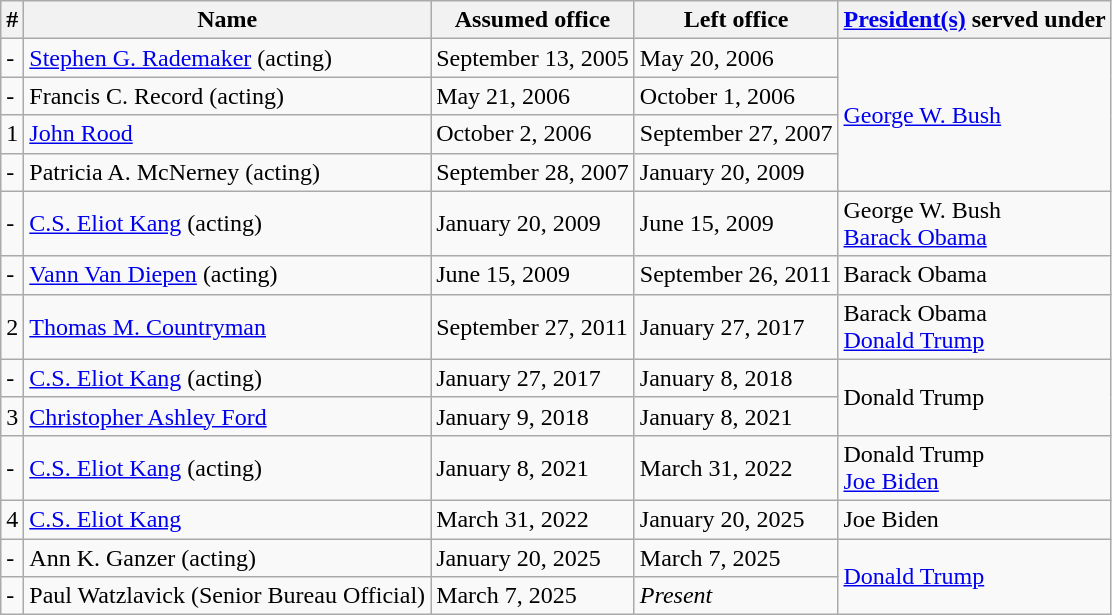<table class="wikitable">
<tr>
<th>#</th>
<th>Name</th>
<th>Assumed office</th>
<th>Left office</th>
<th><a href='#'>President(s)</a> served under</th>
</tr>
<tr>
<td>-</td>
<td><a href='#'>Stephen G. Rademaker</a> (acting)</td>
<td>September 13, 2005</td>
<td>May 20, 2006</td>
<td rowspan="4"><a href='#'>George W. Bush</a></td>
</tr>
<tr>
<td>-</td>
<td>Francis C. Record (acting)</td>
<td>May 21, 2006</td>
<td>October 1, 2006</td>
</tr>
<tr>
<td>1</td>
<td><a href='#'>John Rood</a></td>
<td>October 2, 2006</td>
<td>September 27, 2007</td>
</tr>
<tr>
<td>-</td>
<td>Patricia A. McNerney (acting)</td>
<td>September 28, 2007</td>
<td>January 20, 2009</td>
</tr>
<tr>
<td>-</td>
<td><a href='#'>C.S. Eliot Kang</a> (acting)</td>
<td>January 20, 2009</td>
<td>June 15, 2009</td>
<td>George W. Bush<br><a href='#'>Barack Obama</a></td>
</tr>
<tr>
<td>-</td>
<td><a href='#'>Vann Van Diepen</a> (acting)</td>
<td>June 15, 2009</td>
<td>September 26, 2011</td>
<td>Barack Obama</td>
</tr>
<tr>
<td>2</td>
<td><a href='#'>Thomas M. Countryman</a></td>
<td>September 27, 2011</td>
<td>January 27, 2017</td>
<td>Barack Obama<br><a href='#'>Donald Trump</a></td>
</tr>
<tr>
<td>-</td>
<td><a href='#'>C.S. Eliot Kang</a> (acting)</td>
<td>January 27, 2017</td>
<td>January 8, 2018</td>
<td rowspan="2">Donald Trump</td>
</tr>
<tr>
<td>3</td>
<td><a href='#'>Christopher Ashley Ford</a></td>
<td>January 9, 2018</td>
<td>January 8, 2021</td>
</tr>
<tr>
<td>-</td>
<td><a href='#'>C.S. Eliot Kang</a> (acting)</td>
<td>January 8, 2021</td>
<td>March 31, 2022</td>
<td>Donald Trump<br><a href='#'>Joe Biden</a></td>
</tr>
<tr>
<td>4</td>
<td><a href='#'>C.S. Eliot Kang</a></td>
<td>March 31, 2022</td>
<td>January 20, 2025</td>
<td>Joe Biden</td>
</tr>
<tr>
<td>-</td>
<td>Ann K. Ganzer (acting)</td>
<td>January 20, 2025</td>
<td>March 7, 2025</td>
<td rowspan="2"><a href='#'>Donald Trump</a></td>
</tr>
<tr>
<td>-</td>
<td>Paul Watzlavick (Senior Bureau Official)</td>
<td>March 7, 2025</td>
<td><em>Present</em></td>
</tr>
</table>
